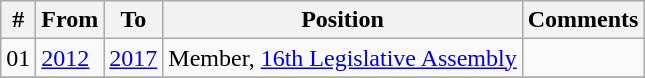<table class="wikitable sortable">
<tr>
<th>#</th>
<th>From</th>
<th>To</th>
<th>Position</th>
<th>Comments</th>
</tr>
<tr>
<td>01</td>
<td><a href='#'>2012</a></td>
<td><a href='#'>2017</a></td>
<td>Member, <a href='#'>16th Legislative Assembly</a></td>
<td></td>
</tr>
<tr>
</tr>
</table>
